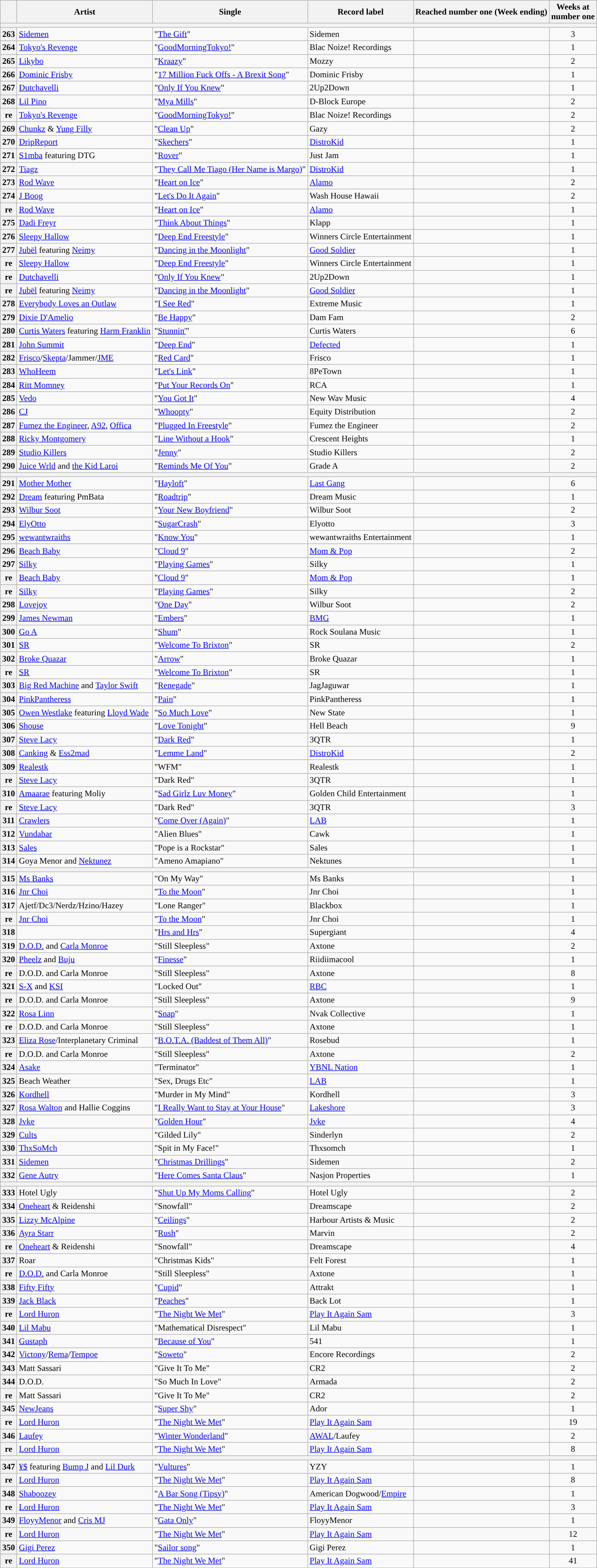<table class="wikitable plainrowheaders sortable">
<tr>
<th scope=col></th>
<th scope=col>Artist</th>
<th scope=col>Single</th>
<th scope=col>Record label</th>
<th scope=col>Reached number one (Week ending)</th>
<th scope=col>Weeks at<br>number one</th>
</tr>
<tr class=unsortable>
<th scope=row style="text-align:center;" colspan=6></th>
</tr>
<tr>
<th scope=row style="text-align:center;">263</th>
<td><a href='#'>Sidemen</a></td>
<td>"<a href='#'>The Gift</a>"</td>
<td>Sidemen</td>
<td></td>
<td align=center>3</td>
</tr>
<tr>
<th scope=row style="text-align:center;">264</th>
<td><a href='#'>Tokyo's Revenge</a></td>
<td>"<a href='#'>GoodMorningTokyo!</a>"</td>
<td>Blac Noize! Recordings</td>
<td></td>
<td align=center>1</td>
</tr>
<tr>
<th scope=row style="text-align:center;">265</th>
<td><a href='#'>Likybo</a></td>
<td>"<a href='#'>Kraazy</a>"</td>
<td>Mozzy</td>
<td></td>
<td align=center>2</td>
</tr>
<tr>
<th scope=row style="text-align:center;">266</th>
<td><a href='#'>Dominic Frisby</a></td>
<td>"<a href='#'>17 Million Fuck Offs - A Brexit Song</a>"</td>
<td>Dominic Frisby</td>
<td></td>
<td align=center>1</td>
</tr>
<tr>
<th scope=row style="text-align:center;">267</th>
<td><a href='#'>Dutchavelli</a></td>
<td>"<a href='#'>Only If You Knew</a>"</td>
<td>2Up2Down</td>
<td></td>
<td align=center>1</td>
</tr>
<tr>
<th scope=row style="text-align:center;">268</th>
<td><a href='#'>Lil Pino</a></td>
<td>"<a href='#'>Mya Mills</a>"</td>
<td>D-Block Europe</td>
<td></td>
<td align=center>2</td>
</tr>
<tr>
<th scope=row style="text-align:center;">re</th>
<td><a href='#'>Tokyo's Revenge</a></td>
<td>"<a href='#'>GoodMorningTokyo!</a>"</td>
<td>Blac Noize! Recordings</td>
<td></td>
<td align=center>2</td>
</tr>
<tr>
<th scope=row style="text-align:center;">269</th>
<td><a href='#'>Chunkz</a> & <a href='#'>Yung Filly</a></td>
<td>"<a href='#'>Clean Up</a>"</td>
<td>Gazy</td>
<td></td>
<td align=center>2</td>
</tr>
<tr>
<th scope=row style="text-align:center;">270</th>
<td><a href='#'>DripReport</a></td>
<td>"<a href='#'>Skechers</a>"</td>
<td><a href='#'>DistroKid</a></td>
<td></td>
<td align=center>1</td>
</tr>
<tr>
<th scope=row style="text-align:center;">271</th>
<td><a href='#'>S1mba</a> featuring DTG</td>
<td>"<a href='#'>Rover</a>"</td>
<td>Just Jam</td>
<td></td>
<td align=center>1</td>
</tr>
<tr>
<th scope=row style="text-align:center;">272</th>
<td><a href='#'>Tiagz</a></td>
<td>"<a href='#'>They Call Me Tiago (Her Name is Margo)</a>"</td>
<td><a href='#'>DistroKid</a></td>
<td></td>
<td align=center>1</td>
</tr>
<tr>
<th scope=row style="text-align:center;">273</th>
<td><a href='#'>Rod Wave</a></td>
<td>"<a href='#'>Heart on Ice</a>"</td>
<td><a href='#'>Alamo</a></td>
<td></td>
<td align=center>2</td>
</tr>
<tr>
<th scope=row style="text-align:center;">274</th>
<td><a href='#'>J Boog</a></td>
<td>"<a href='#'>Let's Do It Again</a>"</td>
<td>Wash House Hawaii</td>
<td></td>
<td align=center>2</td>
</tr>
<tr>
<th scope=row style="text-align:center;">re</th>
<td><a href='#'>Rod Wave</a></td>
<td>"<a href='#'>Heart on Ice</a>"</td>
<td><a href='#'>Alamo</a></td>
<td></td>
<td align=center>1</td>
</tr>
<tr>
<th scope=row style="text-align:center;">275</th>
<td><a href='#'>Dadi Freyr</a></td>
<td>"<a href='#'>Think About Things</a>"</td>
<td>Klapp</td>
<td></td>
<td align=center>1</td>
</tr>
<tr>
<th scope=row style="text-align:center;">276</th>
<td><a href='#'>Sleepy Hallow</a></td>
<td>"<a href='#'>Deep End Freestyle</a>"</td>
<td>Winners Circle Entertainment</td>
<td></td>
<td align=center>1</td>
</tr>
<tr>
<th scope=row style="text-align:center;">277</th>
<td><a href='#'>Jubël</a> featuring <a href='#'>Neimy</a></td>
<td>"<a href='#'>Dancing in the Moonlight</a>"</td>
<td><a href='#'>Good Soldier</a></td>
<td></td>
<td align=center>1</td>
</tr>
<tr>
<th scope=row style="text-align:center;">re</th>
<td><a href='#'>Sleepy Hallow</a></td>
<td>"<a href='#'>Deep End Freestyle</a>"</td>
<td>Winners Circle Entertainment</td>
<td></td>
<td align=center>1</td>
</tr>
<tr>
<th scope=row style="text-align:center;">re</th>
<td><a href='#'>Dutchavelli</a></td>
<td>"<a href='#'>Only If You Knew</a>"</td>
<td>2Up2Down</td>
<td></td>
<td align=center>1</td>
</tr>
<tr>
<th scope=row style="text-align:center;">re</th>
<td><a href='#'>Jubël</a> featuring <a href='#'>Neimy</a></td>
<td>"<a href='#'>Dancing in the Moonlight</a>"</td>
<td><a href='#'>Good Soldier</a></td>
<td></td>
<td align=center>1</td>
</tr>
<tr>
<th scope=row style="text-align:center;">278</th>
<td><a href='#'>Everybody Loves an Outlaw</a></td>
<td>"<a href='#'>I See Red</a>"</td>
<td>Extreme Music</td>
<td></td>
<td align=center>1</td>
</tr>
<tr>
<th scope=row style="text-align:center;">279</th>
<td><a href='#'>Dixie D'Amelio</a></td>
<td>"<a href='#'>Be Happy</a>"</td>
<td>Dam Fam</td>
<td></td>
<td align=center>2</td>
</tr>
<tr>
<th scope=row style="text-align:center;">280</th>
<td><a href='#'>Curtis Waters</a> featuring <a href='#'>Harm Franklin</a></td>
<td>"<a href='#'>Stunnin'</a>"</td>
<td>Curtis Waters</td>
<td></td>
<td align=center>6</td>
</tr>
<tr>
<th scope=row style="text-align:center;">281</th>
<td><a href='#'>John Summit</a></td>
<td>"<a href='#'>Deep End</a>"</td>
<td><a href='#'>Defected</a></td>
<td></td>
<td align=center>1</td>
</tr>
<tr>
<th scope=row style="text-align:center;">282</th>
<td><a href='#'>Frisco</a>/<a href='#'>Skepta</a>/Jammer/<a href='#'>JME</a></td>
<td>"<a href='#'>Red Card</a>"</td>
<td>Frisco</td>
<td></td>
<td align=center>1</td>
</tr>
<tr>
<th scope=row style="text-align:center;">283</th>
<td><a href='#'>WhoHeem</a></td>
<td>"<a href='#'>Let's Link</a>"</td>
<td>8PeTown</td>
<td></td>
<td align=center>1</td>
</tr>
<tr>
<th scope=row style="text-align:center;">284</th>
<td><a href='#'>Ritt Momney</a></td>
<td>"<a href='#'>Put Your Records On</a>"</td>
<td>RCA</td>
<td></td>
<td align=center>1</td>
</tr>
<tr>
<th scope=row style="text-align:center;">285</th>
<td><a href='#'>Vedo</a></td>
<td>"<a href='#'>You Got It</a>"</td>
<td>New Wav Music</td>
<td></td>
<td align=center>4</td>
</tr>
<tr>
<th scope=row style="text-align:center;">286</th>
<td><a href='#'>CJ</a></td>
<td>"<a href='#'>Whoopty</a>"</td>
<td>Equity Distribution</td>
<td></td>
<td align=center>2</td>
</tr>
<tr>
<th scope=row style="text-align:center;">287</th>
<td><a href='#'>Fumez the Engineer</a>, <a href='#'>A92</a>, <a href='#'>Offica</a></td>
<td>"<a href='#'>Plugged In Freestyle</a>"</td>
<td>Fumez the Engineer</td>
<td></td>
<td align=center>2</td>
</tr>
<tr>
<th scope=row style="text-align:center;">288</th>
<td><a href='#'>Ricky Montgomery</a></td>
<td>"<a href='#'>Line Without a Hook</a>"</td>
<td>Crescent Heights</td>
<td></td>
<td align=center>1</td>
</tr>
<tr>
<th scope=row style="text-align:center;">289</th>
<td><a href='#'>Studio Killers</a></td>
<td>"<a href='#'>Jenny</a>"</td>
<td>Studio Killers</td>
<td></td>
<td align=center>2</td>
</tr>
<tr>
<th scope=row style="text-align:center;">290</th>
<td><a href='#'>Juice Wrld</a> and <a href='#'>the Kid Laroi</a></td>
<td>"<a href='#'>Reminds Me Of You</a>"</td>
<td>Grade A</td>
<td></td>
<td align=center>2</td>
</tr>
<tr>
<th scope=row style="text-align:center;" colspan=6></th>
</tr>
<tr>
<th scope=row style="text-align:center;">291</th>
<td><a href='#'>Mother Mother</a></td>
<td>"<a href='#'>Hayloft</a>"</td>
<td><a href='#'>Last Gang</a></td>
<td></td>
<td align=center>6</td>
</tr>
<tr>
<th scope=row style="text-align:center;">292</th>
<td><a href='#'>Dream</a> featuring PmBata</td>
<td>"<a href='#'>Roadtrip</a>"</td>
<td>Dream Music</td>
<td></td>
<td align=center>1</td>
</tr>
<tr>
<th scope=row style="text-align:center;">293</th>
<td><a href='#'>Wilbur Soot</a></td>
<td>"<a href='#'>Your New Boyfriend</a>"</td>
<td>Wilbur Soot</td>
<td></td>
<td align=center>2</td>
</tr>
<tr>
<th scope=row style="text-align:center;">294</th>
<td><a href='#'>ElyOtto</a></td>
<td>"<a href='#'>SugarCrash</a>"</td>
<td>Elyotto</td>
<td></td>
<td align=center>3</td>
</tr>
<tr>
<th scope=row style="text-align:center;">295</th>
<td><a href='#'>wewantwraiths</a></td>
<td>"<a href='#'>Know You</a>"</td>
<td>wewantwraiths Entertainment</td>
<td></td>
<td align=center>1</td>
</tr>
<tr>
<th scope=row style="text-align:center;">296</th>
<td><a href='#'>Beach Baby</a></td>
<td>"<a href='#'>Cloud 9</a>"</td>
<td><a href='#'>Mom & Pop</a></td>
<td></td>
<td align=center>2</td>
</tr>
<tr>
<th scope=row style="text-align:center;">297</th>
<td><a href='#'>Silky</a></td>
<td>"<a href='#'>Playing Games</a>"</td>
<td>Silky</td>
<td></td>
<td align=center>1</td>
</tr>
<tr>
<th scope=row style="text-align:center;">re</th>
<td><a href='#'>Beach Baby</a></td>
<td>"<a href='#'>Cloud 9</a>"</td>
<td><a href='#'>Mom & Pop</a></td>
<td></td>
<td align=center>1</td>
</tr>
<tr>
<th scope=row style="text-align:center;">re</th>
<td><a href='#'>Silky</a></td>
<td>"<a href='#'>Playing Games</a>"</td>
<td>Silky</td>
<td></td>
<td align=center>2</td>
</tr>
<tr>
<th scope=row style="text-align:center;">298</th>
<td><a href='#'>Lovejoy</a></td>
<td>"<a href='#'>One Day</a>"</td>
<td>Wilbur Soot</td>
<td></td>
<td align=center>2</td>
</tr>
<tr>
<th scope=row style="text-align:center;">299</th>
<td><a href='#'>James Newman</a></td>
<td>"<a href='#'>Embers</a>"</td>
<td><a href='#'>BMG</a></td>
<td></td>
<td align=center>1</td>
</tr>
<tr>
<th scope=row style="text-align:center;">300</th>
<td><a href='#'>Go A</a></td>
<td>"<a href='#'>Shum</a>"</td>
<td>Rock Soulana Music</td>
<td></td>
<td align=center>1</td>
</tr>
<tr>
<th scope=row style="text-align:center;">301</th>
<td><a href='#'>SR</a></td>
<td>"<a href='#'>Welcome To Brixton</a>"</td>
<td>SR</td>
<td></td>
<td align=center>2</td>
</tr>
<tr>
<th scope=row style="text-align:center;">302</th>
<td><a href='#'>Broke Quazar</a></td>
<td>"<a href='#'>Arrow</a>"</td>
<td>Broke Quazar</td>
<td></td>
<td align=center>1</td>
</tr>
<tr>
<th scope=row style="text-align:center;">re</th>
<td><a href='#'>SR</a></td>
<td>"<a href='#'>Welcome To Brixton</a>"</td>
<td>SR</td>
<td></td>
<td align=center>1</td>
</tr>
<tr>
<th scope=row style="text-align:center;">303</th>
<td><a href='#'>Big Red Machine</a> and <a href='#'>Taylor Swift</a></td>
<td>"<a href='#'>Renegade</a>"</td>
<td>JagJaguwar</td>
<td></td>
<td align=center>1</td>
</tr>
<tr>
<th scope=row style="text-align:center;">304</th>
<td><a href='#'>PinkPantheress</a></td>
<td>"<a href='#'>Pain</a>"</td>
<td>PinkPantheress</td>
<td></td>
<td align=center>1</td>
</tr>
<tr>
<th scope=row style="text-align:center;">305</th>
<td><a href='#'>Owen Westlake</a> featuring <a href='#'>Lloyd Wade</a></td>
<td>"<a href='#'>So Much Love</a>"</td>
<td>New State</td>
<td></td>
<td align=center>1</td>
</tr>
<tr>
<th scope=row style="text-align:center;">306</th>
<td><a href='#'>Shouse</a></td>
<td>"<a href='#'>Love Tonight</a>"</td>
<td>Hell Beach</td>
<td></td>
<td align=center>9</td>
</tr>
<tr>
<th scope=row style="text-align:center;">307</th>
<td><a href='#'>Steve Lacy</a></td>
<td>"<a href='#'>Dark Red</a>"</td>
<td>3QTR</td>
<td></td>
<td align=center>1</td>
</tr>
<tr>
<th scope=row style="text-align:center;">308</th>
<td><a href='#'>Canking</a> & <a href='#'>Ess2mad</a></td>
<td>"<a href='#'>Lemme Land</a>"</td>
<td><a href='#'>DistroKid</a></td>
<td></td>
<td align=center>2</td>
</tr>
<tr>
<th scope=row style="text-align:center;">309</th>
<td><a href='#'>Realestk</a></td>
<td>"WFM"</td>
<td>Realestk</td>
<td></td>
<td align=center>1</td>
</tr>
<tr>
<th scope=row style="text-align:center;">re</th>
<td><a href='#'>Steve Lacy</a></td>
<td>"Dark Red"</td>
<td>3QTR</td>
<td></td>
<td align=center>1</td>
</tr>
<tr>
<th scope=row style="text-align:center;">310</th>
<td><a href='#'>Amaarae</a> featuring Moliy</td>
<td>"<a href='#'>Sad Girlz Luv Money</a>"</td>
<td>Golden Child Entertainment</td>
<td></td>
<td align=center>1</td>
</tr>
<tr>
<th scope=row style="text-align:center;">re</th>
<td><a href='#'>Steve Lacy</a></td>
<td>"Dark Red"</td>
<td>3QTR</td>
<td></td>
<td align=center>3</td>
</tr>
<tr>
<th scope=row style="text-align:center;">311</th>
<td><a href='#'>Crawlers</a></td>
<td>"<a href='#'>Come Over (Again)</a>"</td>
<td><a href='#'>LAB</a></td>
<td></td>
<td align=center>1</td>
</tr>
<tr>
<th scope=row style="text-align:center;">312</th>
<td><a href='#'>Vundabar</a></td>
<td>"Alien Blues"</td>
<td>Cawk</td>
<td></td>
<td align=center>1</td>
</tr>
<tr>
<th scope=row style="text-align:center;">313</th>
<td><a href='#'>Sales</a></td>
<td>"Pope is a Rockstar"</td>
<td>Sales</td>
<td></td>
<td align=center>1</td>
</tr>
<tr>
<th scope=row style="text-align:center;">314</th>
<td>Goya Menor and <a href='#'>Nektunez</a></td>
<td>"Ameno Amapiano"</td>
<td>Nektunes</td>
<td></td>
<td align=center>1</td>
</tr>
<tr>
<th scope=row style="text-align:center;" colspan=6></th>
</tr>
<tr>
<th scope=row style="text-align:center;">315</th>
<td><a href='#'>Ms Banks</a></td>
<td>"On My Way"</td>
<td>Ms Banks</td>
<td></td>
<td align=center>1</td>
</tr>
<tr>
<th scope=row style="text-align:center;">316</th>
<td><a href='#'>Jnr Choi</a></td>
<td>"<a href='#'>To the Moon</a>"</td>
<td>Jnr Choi</td>
<td></td>
<td align=center>1</td>
</tr>
<tr>
<th scope=row style="text-align:center;">317</th>
<td>Ajetf/Dc3/Nerdz/Hzino/Hazey</td>
<td>"Lone Ranger"</td>
<td>Blackbox</td>
<td></td>
<td align=center>1</td>
</tr>
<tr>
<th scope=row style="text-align:center;">re</th>
<td><a href='#'>Jnr Choi</a></td>
<td>"<a href='#'>To the Moon</a>"</td>
<td>Jnr Choi</td>
<td></td>
<td align=center>1</td>
</tr>
<tr>
<th scope=row style="text-align:center;">318</th>
<td></td>
<td>"<a href='#'>Hrs and Hrs</a>"</td>
<td>Supergiant</td>
<td></td>
<td align=center>4</td>
</tr>
<tr>
<th scope=row style="text-align:center;">319</th>
<td><a href='#'>D.O.D.</a> and <a href='#'>Carla Monroe</a></td>
<td>"Still Sleepless"</td>
<td>Axtone</td>
<td></td>
<td align=center>2</td>
</tr>
<tr>
<th scope=row style="text-align:center;">320</th>
<td><a href='#'>Pheelz</a> and <a href='#'>Buju</a></td>
<td>"<a href='#'>Finesse</a>"</td>
<td>Riidiimacool</td>
<td></td>
<td align=center>1</td>
</tr>
<tr>
<th scope=row style="text-align:center;">re</th>
<td>D.O.D. and Carla Monroe</td>
<td>"Still Sleepless"</td>
<td>Axtone</td>
<td></td>
<td align=center>8</td>
</tr>
<tr>
<th scope=row style="text-align:center;">321</th>
<td><a href='#'>S-X</a> and <a href='#'>KSI</a></td>
<td>"Locked Out"</td>
<td><a href='#'>RBC</a></td>
<td></td>
<td align=center>1</td>
</tr>
<tr>
<th scope=row style="text-align:center;">re</th>
<td>D.O.D. and Carla Monroe</td>
<td>"Still Sleepless"</td>
<td>Axtone</td>
<td></td>
<td align=center>9</td>
</tr>
<tr>
<th scope=row style="text-align:center;">322</th>
<td><a href='#'>Rosa Linn</a></td>
<td>"<a href='#'>Snap</a>"</td>
<td>Nvak Collective</td>
<td></td>
<td align=center>1</td>
</tr>
<tr>
<th scope=row style="text-align:center;">re</th>
<td>D.O.D. and Carla Monroe</td>
<td>"Still Sleepless"</td>
<td>Axtone</td>
<td></td>
<td align=center>1</td>
</tr>
<tr>
<th scope=row style="text-align:center;">323</th>
<td><a href='#'>Eliza Rose</a>/Interplanetary Criminal</td>
<td>"<a href='#'>B.O.T.A. (Baddest of Them All)</a>"</td>
<td>Rosebud</td>
<td></td>
<td align=center>1</td>
</tr>
<tr>
<th scope=row style="text-align:center;">re</th>
<td>D.O.D. and Carla Monroe</td>
<td>"Still Sleepless"</td>
<td>Axtone</td>
<td></td>
<td align=center>2</td>
</tr>
<tr>
<th scope=row style="text-align:center;">324</th>
<td><a href='#'>Asake</a></td>
<td>"Terminator"</td>
<td><a href='#'>YBNL Nation</a></td>
<td></td>
<td align=center>1</td>
</tr>
<tr>
<th scope=row style="text-align:center;">325</th>
<td>Beach Weather</td>
<td>"Sex, Drugs Etc"</td>
<td><a href='#'>LAB</a></td>
<td></td>
<td align=center>1</td>
</tr>
<tr>
<th scope=row style="text-align:center;">326</th>
<td><a href='#'>Kordhell</a></td>
<td>"Murder in My Mind"</td>
<td>Kordhell</td>
<td></td>
<td align=center>3</td>
</tr>
<tr>
<th scope=row style="text-align:center;">327</th>
<td><a href='#'>Rosa Walton</a> and Hallie Coggins</td>
<td>"<a href='#'>I Really Want to Stay at Your House</a>"</td>
<td><a href='#'>Lakeshore</a></td>
<td></td>
<td align=center>3</td>
</tr>
<tr>
<th scope=row style="text-align:center;">328</th>
<td><a href='#'>Jvke</a></td>
<td>"<a href='#'>Golden Hour</a>"</td>
<td><a href='#'>Jvke</a></td>
<td></td>
<td align=center>4</td>
</tr>
<tr>
<th scope=row style="text-align:center;">329</th>
<td><a href='#'>Cults</a></td>
<td>"Gilded Lily"</td>
<td>Sinderlyn</td>
<td></td>
<td align=center>2</td>
</tr>
<tr>
<th scope=row style="text-align:center;">330</th>
<td><a href='#'>ThxSoMch</a></td>
<td>"Spit in My Face!"</td>
<td>Thxsomch</td>
<td></td>
<td align=center>1</td>
</tr>
<tr>
<th scope=row style="text-align:center;">331</th>
<td><a href='#'>Sidemen</a></td>
<td>"<a href='#'>Christmas Drillings</a>"</td>
<td>Sidemen</td>
<td></td>
<td align=center>2</td>
</tr>
<tr>
<th scope=row style="text-align:center;">332</th>
<td><a href='#'>Gene Autry</a></td>
<td>"<a href='#'>Here Comes Santa Claus</a>"</td>
<td>Nasjon Properties</td>
<td></td>
<td align=center>1</td>
</tr>
<tr>
<th scope=row style="text-align:center;" colspan=6></th>
</tr>
<tr>
<th scope=row style="text-align:center;">333</th>
<td>Hotel Ugly</td>
<td>"<a href='#'>Shut Up My Moms Calling</a>"</td>
<td>Hotel Ugly</td>
<td></td>
<td align=center>2</td>
</tr>
<tr>
<th scope=row style="text-align:center;">334</th>
<td><a href='#'>Oneheart</a> & Reidenshi</td>
<td>"Snowfall"</td>
<td>Dreamscape</td>
<td></td>
<td align=center>2</td>
</tr>
<tr>
<th scope=row style="text-align:center;">335</th>
<td><a href='#'>Lizzy McAlpine</a></td>
<td>"<a href='#'>Ceilings</a>"</td>
<td>Harbour Artists & Music</td>
<td></td>
<td align=center>2</td>
</tr>
<tr>
<th scope=row style="text-align:center;">336</th>
<td><a href='#'>Ayra Starr</a></td>
<td>"<a href='#'>Rush</a>"</td>
<td>Marvin</td>
<td></td>
<td align=center>2</td>
</tr>
<tr>
<th scope=row style="text-align:center;">re</th>
<td><a href='#'>Oneheart</a> & Reidenshi</td>
<td>"Snowfall"</td>
<td>Dreamscape</td>
<td></td>
<td align=center>4</td>
</tr>
<tr>
<th scope=row style="text-align:center;">337</th>
<td>Roar</td>
<td>"Christmas Kids"</td>
<td>Felt Forest</td>
<td></td>
<td align=center>1</td>
</tr>
<tr>
<th scope=row style="text-align:center;">re</th>
<td><a href='#'>D.O.D.</a> and Carla Monroe</td>
<td>"Still Sleepless"</td>
<td>Axtone</td>
<td></td>
<td align=center>1</td>
</tr>
<tr>
<th scope=row style="text-align:center;">338</th>
<td><a href='#'>Fifty Fifty</a></td>
<td>"<a href='#'>Cupid</a>"</td>
<td>Attrakt</td>
<td></td>
<td align=center>1</td>
</tr>
<tr>
<th scope=row style="text-align:center;">339</th>
<td><a href='#'>Jack Black</a></td>
<td>"<a href='#'>Peaches</a>"</td>
<td>Back Lot</td>
<td></td>
<td align=center>1</td>
</tr>
<tr>
<th scope=row style="text-align:center;">re</th>
<td><a href='#'>Lord Huron</a></td>
<td>"<a href='#'>The Night We Met</a>"</td>
<td><a href='#'>Play It Again Sam</a></td>
<td></td>
<td align=center>3</td>
</tr>
<tr>
<th scope=row style="text-align:center;">340</th>
<td><a href='#'>Lil Mabu</a></td>
<td>"Mathematical Disrespect"</td>
<td>Lil Mabu</td>
<td></td>
<td align=center>1</td>
</tr>
<tr>
<th scope=row style="text-align:center;">341</th>
<td><a href='#'>Gustaph</a></td>
<td>"<a href='#'>Because of You</a>"</td>
<td>541</td>
<td></td>
<td align=center>1</td>
</tr>
<tr>
<th scope=row style="text-align:center;">342</th>
<td><a href='#'>Victony</a>/<a href='#'>Rema</a>/<a href='#'>Tempoe</a></td>
<td>"<a href='#'>Soweto</a>"</td>
<td>Encore Recordings</td>
<td></td>
<td align=center>2</td>
</tr>
<tr>
<th scope=row style="text-align:center;">343</th>
<td>Matt Sassari</td>
<td>"Give It To Me"</td>
<td>CR2</td>
<td></td>
<td align=center>2</td>
</tr>
<tr>
<th scope=row style="text-align:center;">344</th>
<td>D.O.D.</td>
<td>"So Much In Love"</td>
<td>Armada</td>
<td></td>
<td align=center>2</td>
</tr>
<tr>
<th scope=row style="text-align:center;">re</th>
<td>Matt Sassari</td>
<td>"Give It To Me"</td>
<td>CR2</td>
<td></td>
<td align=center>2</td>
</tr>
<tr>
<th scope=row style="text-align:center;">345</th>
<td><a href='#'>NewJeans</a></td>
<td>"<a href='#'>Super Shy</a>"</td>
<td>Ador</td>
<td></td>
<td align=center>1</td>
</tr>
<tr>
<th scope=row style="text-align:center;">re</th>
<td><a href='#'>Lord Huron</a></td>
<td>"<a href='#'>The Night We Met</a>"</td>
<td><a href='#'>Play It Again Sam</a></td>
<td></td>
<td align=center>19</td>
</tr>
<tr>
<th scope=row style="text-align:center;">346</th>
<td><a href='#'>Laufey</a></td>
<td>"<a href='#'>Winter Wonderland</a>"</td>
<td><a href='#'>AWAL</a>/Laufey</td>
<td></td>
<td align=center>2</td>
</tr>
<tr>
<th scope=row style="text-align:center;">re</th>
<td><a href='#'>Lord Huron</a></td>
<td>"<a href='#'>The Night We Met</a>"</td>
<td><a href='#'>Play It Again Sam</a></td>
<td></td>
<td align=center>8</td>
</tr>
<tr>
<th scope=row style="text-align:center;" colspan=6></th>
</tr>
<tr>
<th scope=row style="text-align:center;">347</th>
<td><a href='#'>¥$</a> featuring <a href='#'>Bump J</a> and <a href='#'>Lil Durk</a></td>
<td>"<a href='#'>Vultures</a>"</td>
<td>YZY</td>
<td></td>
<td align=center>1</td>
</tr>
<tr>
<th scope=row style="text-align:center;">re</th>
<td><a href='#'>Lord Huron</a></td>
<td>"<a href='#'>The Night We Met</a>"</td>
<td><a href='#'>Play It Again Sam</a></td>
<td></td>
<td align=center>8</td>
</tr>
<tr>
<th scope=row style="text-align:center;">348</th>
<td><a href='#'>Shaboozey</a></td>
<td>"<a href='#'>A Bar Song (Tipsy)</a>"</td>
<td>American Dogwood/<a href='#'>Empire</a></td>
<td></td>
<td align=center>1</td>
</tr>
<tr>
<th scope=row style="text-align:center;">re</th>
<td><a href='#'>Lord Huron</a></td>
<td>"<a href='#'>The Night We Met</a>"</td>
<td><a href='#'>Play It Again Sam</a></td>
<td></td>
<td align=center>3</td>
</tr>
<tr>
<th scope=row style="text-align:center;">349</th>
<td><a href='#'>FloyyMenor</a> and <a href='#'>Cris MJ</a></td>
<td>"<a href='#'>Gata Only</a>"</td>
<td>FloyyMenor</td>
<td></td>
<td align=center>1</td>
</tr>
<tr>
<th scope=row style="text-align:center;">re</th>
<td><a href='#'>Lord Huron</a></td>
<td>"<a href='#'>The Night We Met</a>"</td>
<td><a href='#'>Play It Again Sam</a></td>
<td></td>
<td align=center>12</td>
</tr>
<tr>
<th scope=row style="text-align:center;">350</th>
<td><a href='#'>Gigi Perez</a></td>
<td>"<a href='#'>Sailor song</a>"</td>
<td>Gigi Perez</td>
<td></td>
<td align=center>1</td>
</tr>
<tr>
<th scope=row style="text-align:center;">re</th>
<td><a href='#'>Lord Huron</a></td>
<td>"<a href='#'>The Night We Met</a>"</td>
<td><a href='#'>Play It Again Sam</a></td>
<td></td>
<td align=center>41</td>
</tr>
</table>
